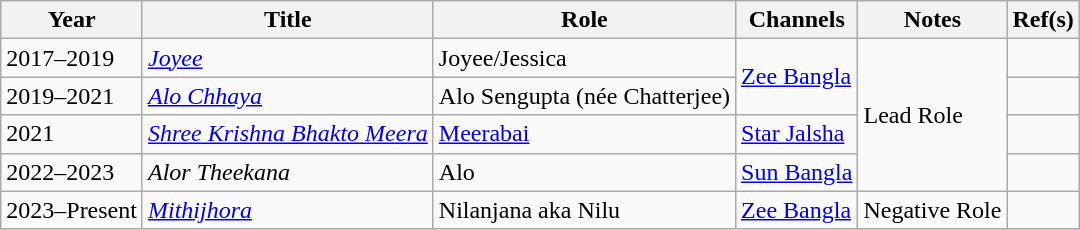<table class="wikitable">
<tr>
<th>Year</th>
<th>Title</th>
<th>Role</th>
<th>Channels</th>
<th>Notes</th>
<th>Ref(s)</th>
</tr>
<tr>
<td>2017–2019</td>
<td><em><a href='#'>Joyee</a></em></td>
<td>Joyee/Jessica</td>
<td rowspan="2"><a href='#'>Zee Bangla</a></td>
<td rowspan="4">Lead Role</td>
<td></td>
</tr>
<tr>
<td>2019–2021</td>
<td><em><a href='#'>Alo Chhaya</a></em></td>
<td>Alo Sengupta (née Chatterjee)</td>
<td></td>
</tr>
<tr>
<td>2021</td>
<td><em><a href='#'>Shree Krishna Bhakto Meera</a></em></td>
<td><a href='#'>Meerabai</a></td>
<td><a href='#'>Star Jalsha</a></td>
<td></td>
</tr>
<tr>
<td>2022–2023</td>
<td><em>Alor Theekana</em></td>
<td>Alo</td>
<td><a href='#'>Sun Bangla</a></td>
<td></td>
</tr>
<tr>
<td>2023–Present</td>
<td><em><a href='#'>Mithijhora</a></em></td>
<td>Nilanjana aka Nilu</td>
<td><a href='#'>Zee Bangla</a></td>
<td>Negative Role</td>
<td></td>
</tr>
</table>
